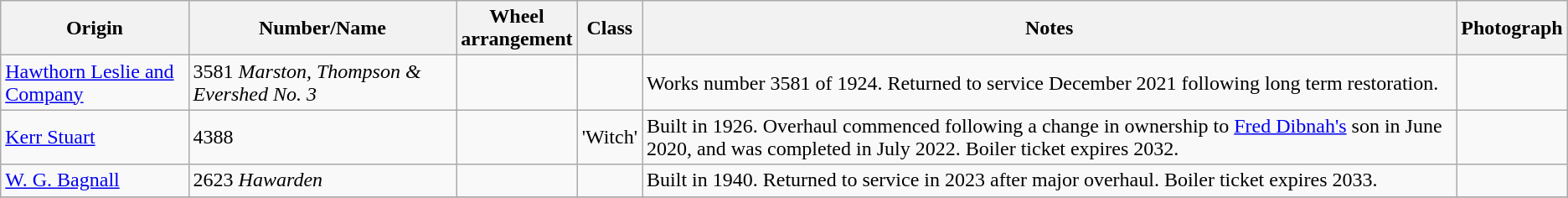<table class="wikitable">
<tr>
<th>Origin</th>
<th>Number/Name</th>
<th>Wheel<br>arrangement</th>
<th>Class</th>
<th>Notes</th>
<th>Photograph</th>
</tr>
<tr>
<td><a href='#'>Hawthorn Leslie and Company</a></td>
<td>3581 <em>Marston, Thompson & Evershed No. 3</em></td>
<td></td>
<td></td>
<td>Works number 3581 of 1924. Returned to service December 2021 following long term restoration.</td>
<td></td>
</tr>
<tr>
<td><a href='#'>Kerr Stuart</a></td>
<td>4388</td>
<td></td>
<td>'Witch'</td>
<td>Built in 1926. Overhaul commenced following a change in ownership to <a href='#'>Fred Dibnah's</a> son in June 2020, and was completed in July 2022. Boiler ticket expires 2032.</td>
<td></td>
</tr>
<tr>
<td><a href='#'>W. G. Bagnall</a></td>
<td>2623 <em>Hawarden</em></td>
<td></td>
<td></td>
<td>Built in 1940. Returned to service in 2023 after major overhaul. Boiler ticket expires 2033.</td>
<td></td>
</tr>
<tr>
</tr>
</table>
